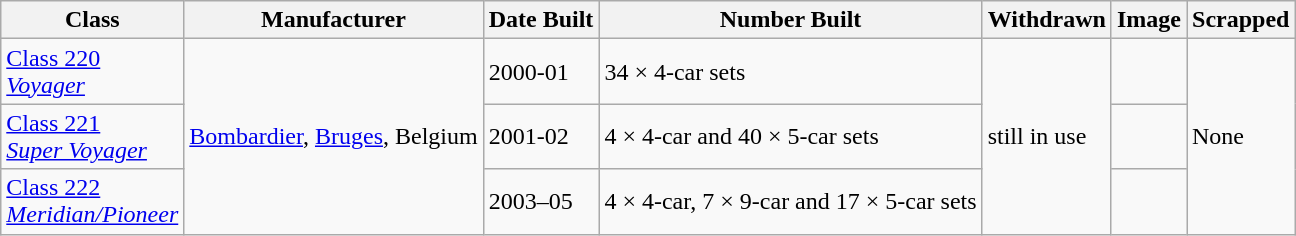<table class="sort wikitable sortable">
<tr>
<th>Class</th>
<th>Manufacturer</th>
<th>Date Built</th>
<th>Number Built</th>
<th>Withdrawn</th>
<th>Image</th>
<th>Scrapped</th>
</tr>
<tr>
<td><a href='#'>Class 220<br><em>Voyager</em></a></td>
<td rowspan="3"><a href='#'>Bombardier</a>, <a href='#'>Bruges</a>, Belgium</td>
<td>2000-01</td>
<td>34 × 4-car sets</td>
<td rowspan="3">still in use</td>
<td></td>
<td rowspan="3">None</td>
</tr>
<tr>
<td><a href='#'>Class 221<br><em>Super Voyager</em></a></td>
<td>2001-02</td>
<td>4 × 4-car and 40 × 5-car sets</td>
<td></td>
</tr>
<tr>
<td><a href='#'>Class 222<br><em>Meridian/Pioneer</em></a></td>
<td>2003–05</td>
<td>4 × 4-car, 7 × 9-car and 17 × 5-car sets</td>
<td></td>
</tr>
</table>
